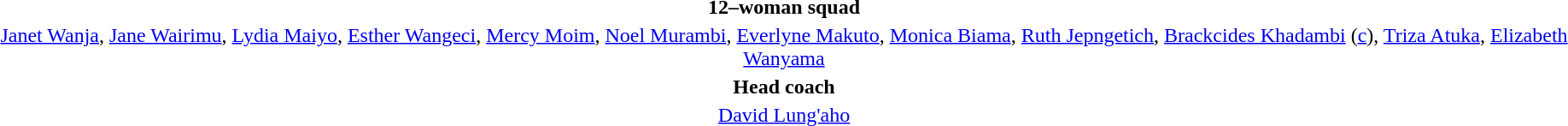<table style="text-align: center; margin-top: 2em; margin-left: auto; margin-right: auto">
<tr>
<td><strong>12–woman squad</strong></td>
</tr>
<tr>
<td><a href='#'>Janet Wanja</a>, <a href='#'>Jane Wairimu</a>, <a href='#'>Lydia Maiyo</a>, <a href='#'>Esther Wangeci</a>, <a href='#'>Mercy Moim</a>, <a href='#'>Noel Murambi</a>, <a href='#'>Everlyne Makuto</a>, <a href='#'>Monica Biama</a>, <a href='#'>Ruth Jepngetich</a>, <a href='#'>Brackcides Khadambi</a> (<a href='#'>c</a>), <a href='#'>Triza Atuka</a>, <a href='#'>Elizabeth Wanyama</a></td>
</tr>
<tr>
<td><strong>Head coach</strong></td>
</tr>
<tr>
<td><a href='#'>David Lung'aho</a></td>
</tr>
</table>
